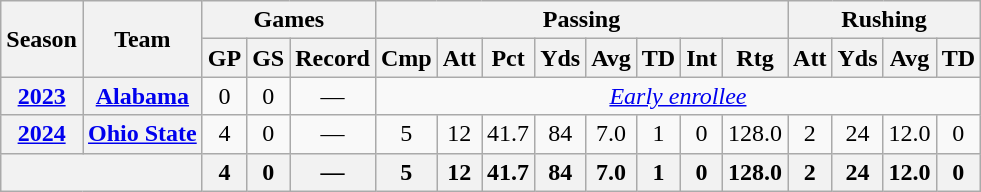<table class="wikitable" style="text-align:center;">
<tr>
<th rowspan="2">Season</th>
<th rowspan="2">Team</th>
<th colspan="3">Games</th>
<th colspan="8">Passing</th>
<th colspan="4">Rushing</th>
</tr>
<tr>
<th>GP</th>
<th>GS</th>
<th>Record</th>
<th>Cmp</th>
<th>Att</th>
<th>Pct</th>
<th>Yds</th>
<th>Avg</th>
<th>TD</th>
<th>Int</th>
<th>Rtg</th>
<th>Att</th>
<th>Yds</th>
<th>Avg</th>
<th>TD</th>
</tr>
<tr>
<th><a href='#'>2023</a></th>
<th><a href='#'>Alabama</a></th>
<td>0</td>
<td>0</td>
<td>—</td>
<td colspan="12"><em><a href='#'>Early enrollee</a></em></td>
</tr>
<tr>
<th><a href='#'>2024</a></th>
<th><a href='#'>Ohio State</a></th>
<td>4</td>
<td>0</td>
<td>—</td>
<td>5</td>
<td>12</td>
<td>41.7</td>
<td>84</td>
<td>7.0</td>
<td>1</td>
<td>0</td>
<td>128.0</td>
<td>2</td>
<td>24</td>
<td>12.0</td>
<td>0</td>
</tr>
<tr>
<th colspan="2"></th>
<th>4</th>
<th>0</th>
<th>—</th>
<th>5</th>
<th>12</th>
<th>41.7</th>
<th>84</th>
<th>7.0</th>
<th>1</th>
<th>0</th>
<th>128.0</th>
<th>2</th>
<th>24</th>
<th>12.0</th>
<th>0</th>
</tr>
</table>
